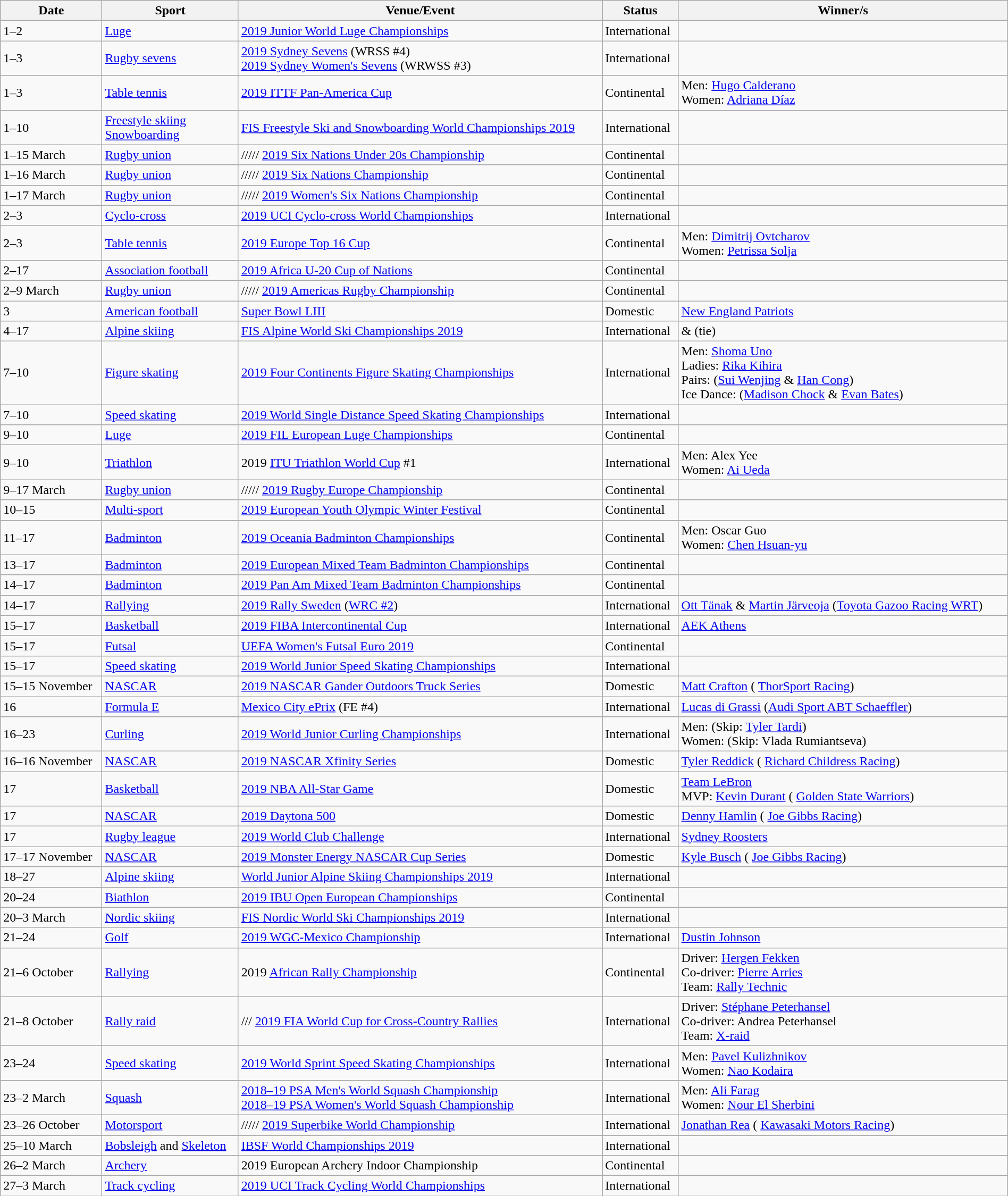<table class="wikitable sortable"| width="100%">
<tr>
<th>Date</th>
<th>Sport</th>
<th>Venue/Event</th>
<th>Status</th>
<th>Winner/s</th>
</tr>
<tr>
<td>1–2</td>
<td><a href='#'>Luge</a></td>
<td> <a href='#'>2019 Junior World Luge Championships</a></td>
<td>International</td>
<td></td>
</tr>
<tr>
<td>1–3</td>
<td><a href='#'>Rugby sevens</a></td>
<td> <a href='#'>2019 Sydney Sevens</a> (WRSS #4)<br> <a href='#'>2019 Sydney Women's Sevens</a> (WRWSS #3)</td>
<td>International</td>
<td><br></td>
</tr>
<tr>
<td>1–3</td>
<td><a href='#'>Table tennis</a></td>
<td> <a href='#'>2019 ITTF Pan-America Cup</a></td>
<td>Continental</td>
<td>Men:  <a href='#'>Hugo Calderano</a><br>Women:  <a href='#'>Adriana Díaz</a></td>
</tr>
<tr>
<td>1–10</td>
<td><a href='#'>Freestyle skiing</a><br><a href='#'>Snowboarding</a></td>
<td> <a href='#'>FIS Freestyle Ski and Snowboarding World Championships 2019</a></td>
<td>International</td>
<td></td>
</tr>
<tr>
<td>1–15 March</td>
<td><a href='#'>Rugby union</a></td>
<td>///// <a href='#'>2019 Six Nations Under 20s Championship</a></td>
<td>Continental</td>
<td></td>
</tr>
<tr>
<td>1–16 March</td>
<td><a href='#'>Rugby union</a></td>
<td>///// <a href='#'>2019 Six Nations Championship</a></td>
<td>Continental</td>
<td></td>
</tr>
<tr>
<td>1–17 March</td>
<td><a href='#'>Rugby union</a></td>
<td>///// <a href='#'>2019 Women's Six Nations Championship</a></td>
<td>Continental</td>
<td></td>
</tr>
<tr>
<td>2–3</td>
<td><a href='#'>Cyclo-cross</a></td>
<td> <a href='#'>2019 UCI Cyclo-cross World Championships</a></td>
<td>International</td>
<td></td>
</tr>
<tr>
<td>2–3</td>
<td><a href='#'>Table tennis</a></td>
<td> <a href='#'>2019 Europe Top 16 Cup</a></td>
<td>Continental</td>
<td>Men:  <a href='#'>Dimitrij Ovtcharov</a><br>Women:  <a href='#'>Petrissa Solja</a></td>
</tr>
<tr>
<td>2–17</td>
<td><a href='#'>Association football</a></td>
<td> <a href='#'>2019 Africa U-20 Cup of Nations</a></td>
<td>Continental</td>
<td></td>
</tr>
<tr>
<td>2–9 March</td>
<td><a href='#'>Rugby union</a></td>
<td>///// <a href='#'>2019 Americas Rugby Championship</a></td>
<td>Continental</td>
<td></td>
</tr>
<tr>
<td>3</td>
<td><a href='#'>American football</a></td>
<td> <a href='#'>Super Bowl LIII</a></td>
<td>Domestic</td>
<td> <a href='#'>New England Patriots</a></td>
</tr>
<tr>
<td>4–17</td>
<td><a href='#'>Alpine skiing</a></td>
<td> <a href='#'>FIS Alpine World Ski Championships 2019</a></td>
<td>International</td>
<td> &  (tie)</td>
</tr>
<tr>
<td>7–10</td>
<td><a href='#'>Figure skating</a></td>
<td> <a href='#'>2019 Four Continents Figure Skating Championships</a></td>
<td>International</td>
<td>Men:  <a href='#'>Shoma Uno</a><br>Ladies:  <a href='#'>Rika Kihira</a><br>Pairs:  (<a href='#'>Sui Wenjing</a> & <a href='#'>Han Cong</a>)<br>Ice Dance:  (<a href='#'>Madison Chock</a> & <a href='#'>Evan Bates</a>)</td>
</tr>
<tr>
<td>7–10</td>
<td><a href='#'>Speed skating</a></td>
<td> <a href='#'>2019 World Single Distance Speed Skating Championships</a></td>
<td>International</td>
<td></td>
</tr>
<tr>
<td>9–10</td>
<td><a href='#'>Luge</a></td>
<td> <a href='#'>2019 FIL European Luge Championships</a></td>
<td>Continental</td>
<td></td>
</tr>
<tr>
<td>9–10</td>
<td><a href='#'>Triathlon</a></td>
<td> 2019 <a href='#'>ITU Triathlon World Cup</a> #1</td>
<td>International</td>
<td>Men:  Alex Yee<br>Women:  <a href='#'>Ai Ueda</a></td>
</tr>
<tr>
<td>9–17 March</td>
<td><a href='#'>Rugby union</a></td>
<td>///// <a href='#'>2019 Rugby Europe Championship</a></td>
<td>Continental</td>
<td></td>
</tr>
<tr>
<td>10–15</td>
<td><a href='#'>Multi-sport</a></td>
<td> <a href='#'>2019 European Youth Olympic Winter Festival</a></td>
<td>Continental</td>
<td></td>
</tr>
<tr>
<td>11–17</td>
<td><a href='#'>Badminton</a></td>
<td> <a href='#'>2019 Oceania Badminton Championships</a></td>
<td>Continental</td>
<td>Men:  Oscar Guo<br>Women:  <a href='#'>Chen Hsuan-yu</a></td>
</tr>
<tr>
<td>13–17</td>
<td><a href='#'>Badminton</a></td>
<td> <a href='#'>2019 European Mixed Team Badminton Championships</a></td>
<td>Continental</td>
<td></td>
</tr>
<tr>
<td>14–17</td>
<td><a href='#'>Badminton</a></td>
<td> <a href='#'>2019 Pan Am Mixed Team Badminton Championships</a></td>
<td>Continental</td>
<td></td>
</tr>
<tr>
<td>14–17</td>
<td><a href='#'>Rallying</a></td>
<td> <a href='#'>2019 Rally Sweden</a> (<a href='#'>WRC #2</a>)</td>
<td>International</td>
<td> <a href='#'>Ott Tänak</a> & <a href='#'>Martin Järveoja</a> (<a href='#'>Toyota Gazoo Racing WRT</a>)</td>
</tr>
<tr>
<td>15–17</td>
<td><a href='#'>Basketball</a></td>
<td> <a href='#'>2019 FIBA Intercontinental Cup</a></td>
<td>International</td>
<td> <a href='#'>AEK Athens</a></td>
</tr>
<tr>
<td>15–17</td>
<td><a href='#'>Futsal</a></td>
<td> <a href='#'>UEFA Women's Futsal Euro 2019</a></td>
<td>Continental</td>
<td></td>
</tr>
<tr>
<td>15–17</td>
<td><a href='#'>Speed skating</a></td>
<td> <a href='#'>2019 World Junior Speed Skating Championships</a></td>
<td>International</td>
<td></td>
</tr>
<tr>
<td>15–15 November</td>
<td><a href='#'>NASCAR</a></td>
<td> <a href='#'>2019 NASCAR Gander Outdoors Truck Series</a></td>
<td>Domestic</td>
<td> <a href='#'>Matt Crafton</a> ( <a href='#'>ThorSport Racing</a>)</td>
</tr>
<tr>
<td>16</td>
<td><a href='#'>Formula E</a></td>
<td> <a href='#'>Mexico City ePrix</a> (FE #4)</td>
<td>International</td>
<td> <a href='#'>Lucas di Grassi</a> (<a href='#'>Audi Sport ABT Schaeffler</a>)</td>
</tr>
<tr>
<td>16–23</td>
<td><a href='#'>Curling</a></td>
<td> <a href='#'>2019 World Junior Curling Championships</a></td>
<td>International</td>
<td>Men:  (Skip: <a href='#'>Tyler Tardi</a>)<br>Women:  (Skip: Vlada Rumiantseva)</td>
</tr>
<tr>
<td>16–16 November</td>
<td><a href='#'>NASCAR</a></td>
<td> <a href='#'>2019 NASCAR Xfinity Series</a></td>
<td>Domestic</td>
<td> <a href='#'>Tyler Reddick</a> ( <a href='#'>Richard Childress Racing</a>)</td>
</tr>
<tr>
<td>17</td>
<td><a href='#'>Basketball</a></td>
<td> <a href='#'>2019 NBA All-Star Game</a></td>
<td>Domestic</td>
<td><a href='#'>Team LeBron</a><br>MVP:  <a href='#'>Kevin Durant</a> ( <a href='#'>Golden State Warriors</a>)</td>
</tr>
<tr>
<td>17</td>
<td><a href='#'>NASCAR</a></td>
<td> <a href='#'>2019 Daytona 500</a></td>
<td>Domestic</td>
<td> <a href='#'>Denny Hamlin</a> ( <a href='#'>Joe Gibbs Racing</a>)</td>
</tr>
<tr>
<td>17</td>
<td><a href='#'>Rugby league</a></td>
<td> <a href='#'>2019 World Club Challenge</a></td>
<td>International</td>
<td> <a href='#'>Sydney Roosters</a></td>
</tr>
<tr>
<td>17–17 November</td>
<td><a href='#'>NASCAR</a></td>
<td> <a href='#'>2019 Monster Energy NASCAR Cup Series</a></td>
<td>Domestic</td>
<td> <a href='#'>Kyle Busch</a> ( <a href='#'>Joe Gibbs Racing</a>)</td>
</tr>
<tr>
<td>18–27</td>
<td><a href='#'>Alpine skiing</a></td>
<td> <a href='#'>World Junior Alpine Skiing Championships 2019</a></td>
<td>International</td>
<td></td>
</tr>
<tr>
<td>20–24</td>
<td><a href='#'>Biathlon</a></td>
<td> <a href='#'>2019 IBU Open European Championships</a></td>
<td>Continental</td>
<td></td>
</tr>
<tr>
<td>20–3 March</td>
<td><a href='#'>Nordic skiing</a></td>
<td> <a href='#'>FIS Nordic World Ski Championships 2019</a></td>
<td>International</td>
<td></td>
</tr>
<tr>
<td>21–24</td>
<td><a href='#'>Golf</a></td>
<td> <a href='#'>2019 WGC-Mexico Championship</a></td>
<td>International</td>
<td> <a href='#'>Dustin Johnson</a></td>
</tr>
<tr>
<td>21–6 October</td>
<td><a href='#'>Rallying</a></td>
<td> 2019 <a href='#'>African Rally Championship</a></td>
<td>Continental</td>
<td>Driver:  <a href='#'>Hergen Fekken</a><br>Co-driver:  <a href='#'>Pierre Arries</a><br>Team:  <a href='#'>Rally Technic</a></td>
</tr>
<tr>
<td>21–8 October</td>
<td><a href='#'>Rally raid</a></td>
<td>/// <a href='#'>2019 FIA World Cup for Cross-Country Rallies</a></td>
<td>International</td>
<td>Driver:  <a href='#'>Stéphane Peterhansel</a><br>Co-driver:  Andrea Peterhansel<br>Team:  <a href='#'>X-raid</a></td>
</tr>
<tr>
<td>23–24</td>
<td><a href='#'>Speed skating</a></td>
<td> <a href='#'>2019 World Sprint Speed Skating Championships</a></td>
<td>International</td>
<td>Men:  <a href='#'>Pavel Kulizhnikov</a><br>Women:  <a href='#'>Nao Kodaira</a></td>
</tr>
<tr>
<td>23–2 March</td>
<td><a href='#'>Squash</a></td>
<td> <a href='#'>2018–19 PSA Men's World Squash Championship</a><br> <a href='#'>2018–19 PSA Women's World Squash Championship</a></td>
<td>International</td>
<td>Men:  <a href='#'>Ali Farag</a><br>Women:  <a href='#'>Nour El Sherbini</a></td>
</tr>
<tr>
<td>23–26 October</td>
<td><a href='#'>Motorsport</a></td>
<td>///// <a href='#'>2019 Superbike World Championship</a></td>
<td>International</td>
<td> <a href='#'>Jonathan Rea</a> ( <a href='#'>Kawasaki Motors Racing</a>)</td>
</tr>
<tr>
<td>25–10 March</td>
<td><a href='#'>Bobsleigh</a> and <a href='#'>Skeleton</a></td>
<td> <a href='#'>IBSF World Championships 2019</a></td>
<td>International</td>
<td></td>
</tr>
<tr>
<td>26–2 March</td>
<td><a href='#'>Archery</a></td>
<td> 2019 European Archery Indoor Championship</td>
<td>Continental</td>
<td></td>
</tr>
<tr>
<td>27–3 March</td>
<td><a href='#'>Track cycling</a></td>
<td> <a href='#'>2019 UCI Track Cycling World Championships</a></td>
<td>International</td>
<td></td>
</tr>
</table>
